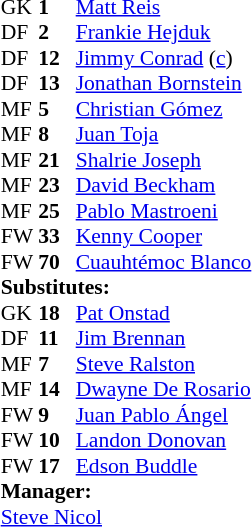<table style="font-size:90%; margin:0.2em auto;" cellspacing="0" cellpadding="0">
<tr>
<th width="25"></th>
<th width="25"></th>
</tr>
<tr>
<td>GK</td>
<td><strong>1</strong></td>
<td> <a href='#'>Matt Reis</a></td>
<td></td>
<td></td>
</tr>
<tr>
<td>DF</td>
<td><strong>2</strong></td>
<td> <a href='#'>Frankie Hejduk</a></td>
<td></td>
<td></td>
</tr>
<tr>
<td>DF</td>
<td><strong>12</strong></td>
<td> <a href='#'>Jimmy Conrad</a> (<a href='#'>c</a>)</td>
<td></td>
</tr>
<tr>
<td>DF</td>
<td><strong>13</strong></td>
<td> <a href='#'>Jonathan Bornstein</a></td>
<td></td>
<td></td>
</tr>
<tr>
<td>MF</td>
<td><strong>5</strong></td>
<td> <a href='#'>Christian Gómez</a></td>
<td></td>
<td></td>
</tr>
<tr>
<td>MF</td>
<td><strong>8</strong></td>
<td> <a href='#'>Juan Toja</a></td>
<td></td>
<td></td>
</tr>
<tr>
<td>MF</td>
<td><strong>21</strong></td>
<td> <a href='#'>Shalrie Joseph</a></td>
</tr>
<tr>
<td>MF</td>
<td><strong>23</strong></td>
<td> <a href='#'>David Beckham</a></td>
</tr>
<tr>
<td>MF</td>
<td><strong>25</strong></td>
<td> <a href='#'>Pablo Mastroeni</a></td>
</tr>
<tr>
<td>FW</td>
<td><strong>33</strong></td>
<td> <a href='#'>Kenny Cooper</a></td>
<td></td>
<td></td>
</tr>
<tr>
<td>FW</td>
<td><strong>70</strong></td>
<td> <a href='#'>Cuauhtémoc Blanco</a></td>
</tr>
<tr>
<td colspan=3><strong>Substitutes:</strong></td>
</tr>
<tr>
<td>GK</td>
<td><strong>18</strong></td>
<td> <a href='#'>Pat Onstad</a></td>
<td></td>
<td></td>
</tr>
<tr>
<td>DF</td>
<td><strong>11</strong></td>
<td> <a href='#'>Jim Brennan</a></td>
<td></td>
<td></td>
</tr>
<tr>
<td>MF</td>
<td><strong>7</strong></td>
<td> <a href='#'>Steve Ralston</a></td>
<td></td>
<td></td>
</tr>
<tr>
<td>MF</td>
<td><strong>14</strong></td>
<td> <a href='#'>Dwayne De Rosario</a></td>
<td></td>
<td></td>
</tr>
<tr>
<td>FW</td>
<td><strong>9</strong></td>
<td> <a href='#'>Juan Pablo Ángel</a></td>
<td></td>
<td></td>
</tr>
<tr>
<td>FW</td>
<td><strong>10</strong></td>
<td> <a href='#'>Landon Donovan</a></td>
<td></td>
<td></td>
</tr>
<tr>
<td>FW</td>
<td><strong>17</strong></td>
<td> <a href='#'>Edson Buddle</a></td>
<td></td>
<td></td>
</tr>
<tr>
<td colspan=3><strong>Manager:</strong></td>
</tr>
<tr>
<td colspan=4> <a href='#'>Steve Nicol</a></td>
</tr>
</table>
